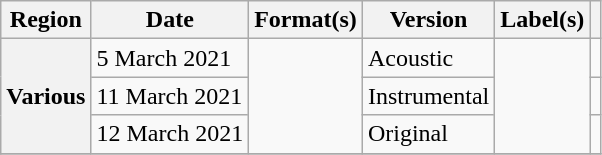<table class="wikitable plainrowheaders">
<tr>
<th scope="col">Region</th>
<th scope="col">Date</th>
<th scope="col">Format(s)</th>
<th>Version</th>
<th scope="col">Label(s)</th>
<th scope="col"></th>
</tr>
<tr>
<th rowspan="3" scope="row">Various</th>
<td>5 March 2021</td>
<td rowspan="3"></td>
<td>Acoustic</td>
<td rowspan="3"></td>
<td></td>
</tr>
<tr>
<td>11 March 2021</td>
<td>Instrumental</td>
<td></td>
</tr>
<tr>
<td>12 March 2021</td>
<td>Original</td>
<td></td>
</tr>
<tr>
</tr>
</table>
